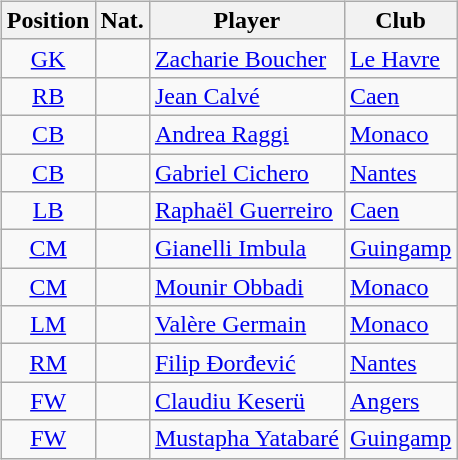<table style="width:100%;">
<tr>
<td width="50%"><br><table class="sortable wikitable" style="text-align: center;">
<tr>
<th>Position</th>
<th>Nat.</th>
<th>Player</th>
<th>Club</th>
</tr>
<tr>
<td><a href='#'>GK</a></td>
<td></td>
<td align=left><a href='#'>Zacharie Boucher</a></td>
<td align=left><a href='#'>Le Havre</a></td>
</tr>
<tr>
<td><a href='#'>RB</a></td>
<td></td>
<td align=left><a href='#'>Jean Calvé</a></td>
<td align=left><a href='#'>Caen</a></td>
</tr>
<tr>
<td><a href='#'>CB</a></td>
<td></td>
<td align=left><a href='#'>Andrea Raggi</a></td>
<td align=left><a href='#'>Monaco</a></td>
</tr>
<tr>
<td><a href='#'>CB</a></td>
<td></td>
<td align=left><a href='#'>Gabriel Cichero</a></td>
<td align=left><a href='#'>Nantes</a></td>
</tr>
<tr>
<td><a href='#'>LB</a></td>
<td></td>
<td align=left><a href='#'>Raphaël Guerreiro</a></td>
<td align=left><a href='#'>Caen</a></td>
</tr>
<tr>
<td><a href='#'>CM</a></td>
<td></td>
<td align=left><a href='#'>Gianelli Imbula</a></td>
<td align=left><a href='#'>Guingamp</a></td>
</tr>
<tr>
<td><a href='#'>CM</a></td>
<td></td>
<td align=left><a href='#'>Mounir Obbadi</a></td>
<td align=left><a href='#'>Monaco</a></td>
</tr>
<tr>
<td><a href='#'>LM</a></td>
<td></td>
<td align=left><a href='#'>Valère Germain</a></td>
<td align=left><a href='#'>Monaco</a></td>
</tr>
<tr>
<td><a href='#'>RM</a></td>
<td></td>
<td align=left><a href='#'>Filip Đorđević</a></td>
<td align=left><a href='#'>Nantes</a></td>
</tr>
<tr>
<td><a href='#'>FW</a></td>
<td></td>
<td align=left><a href='#'>Claudiu Keserü</a></td>
<td align=left><a href='#'>Angers</a></td>
</tr>
<tr>
<td><a href='#'>FW</a></td>
<td></td>
<td align=left><a href='#'>Mustapha Yatabaré</a></td>
<td align=left><a href='#'>Guingamp</a></td>
</tr>
</table>
</td>
<td width="50%"><br><div>












</div></td>
</tr>
</table>
